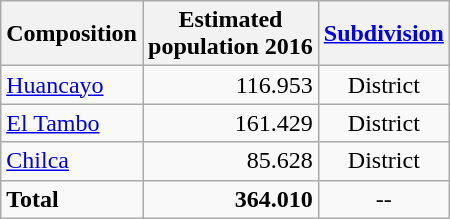<table class="wikitable">
<tr>
<th>Composition</th>
<th>Estimated <br>population 2016</th>
<th><a href='#'>Subdivision</a></th>
</tr>
<tr>
<td><a href='#'>Huancayo</a></td>
<td align=right>116.953</td>
<td align=center>District</td>
</tr>
<tr>
<td><a href='#'>El Tambo</a></td>
<td align=right>161.429</td>
<td align=center>District</td>
</tr>
<tr>
<td><a href='#'>Chilca</a></td>
<td align=right>85.628</td>
<td align=center>District</td>
</tr>
<tr>
<td><strong>Total</strong></td>
<td align=right><strong>364.010</strong></td>
<td align=center>--</td>
</tr>
</table>
